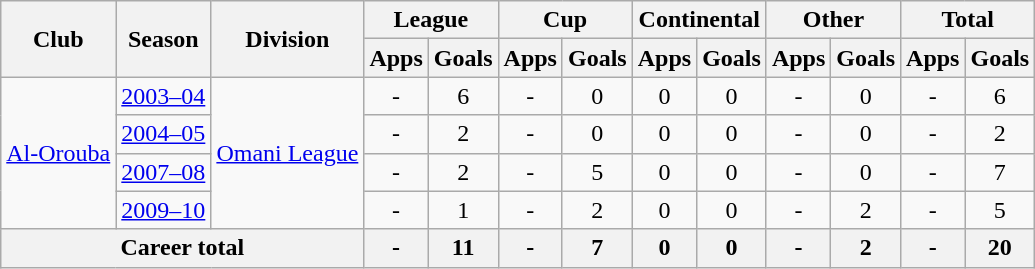<table class="wikitable" style="text-align: center;">
<tr>
<th rowspan="2">Club</th>
<th rowspan="2">Season</th>
<th rowspan="2">Division</th>
<th colspan="2">League</th>
<th colspan="2">Cup</th>
<th colspan="2">Continental</th>
<th colspan="2">Other</th>
<th colspan="2">Total</th>
</tr>
<tr>
<th>Apps</th>
<th>Goals</th>
<th>Apps</th>
<th>Goals</th>
<th>Apps</th>
<th>Goals</th>
<th>Apps</th>
<th>Goals</th>
<th>Apps</th>
<th>Goals</th>
</tr>
<tr>
<td rowspan=4><a href='#'>Al-Orouba</a></td>
<td><a href='#'>2003–04</a></td>
<td rowspan="4"><a href='#'>Omani League</a></td>
<td>-</td>
<td>6</td>
<td>-</td>
<td>0</td>
<td>0</td>
<td>0</td>
<td>-</td>
<td>0</td>
<td>-</td>
<td>6</td>
</tr>
<tr>
<td><a href='#'>2004–05</a></td>
<td>-</td>
<td>2</td>
<td>-</td>
<td>0</td>
<td>0</td>
<td>0</td>
<td>-</td>
<td>0</td>
<td>-</td>
<td>2</td>
</tr>
<tr>
<td><a href='#'>2007–08</a></td>
<td>-</td>
<td>2</td>
<td>-</td>
<td>5</td>
<td>0</td>
<td>0</td>
<td>-</td>
<td>0</td>
<td>-</td>
<td>7</td>
</tr>
<tr>
<td><a href='#'>2009–10</a></td>
<td>-</td>
<td>1</td>
<td>-</td>
<td>2</td>
<td>0</td>
<td>0</td>
<td>-</td>
<td>2</td>
<td>-</td>
<td>5</td>
</tr>
<tr>
<th colspan="3">Career total</th>
<th>-</th>
<th>11</th>
<th>-</th>
<th>7</th>
<th>0</th>
<th>0</th>
<th>-</th>
<th>2</th>
<th>-</th>
<th>20</th>
</tr>
</table>
